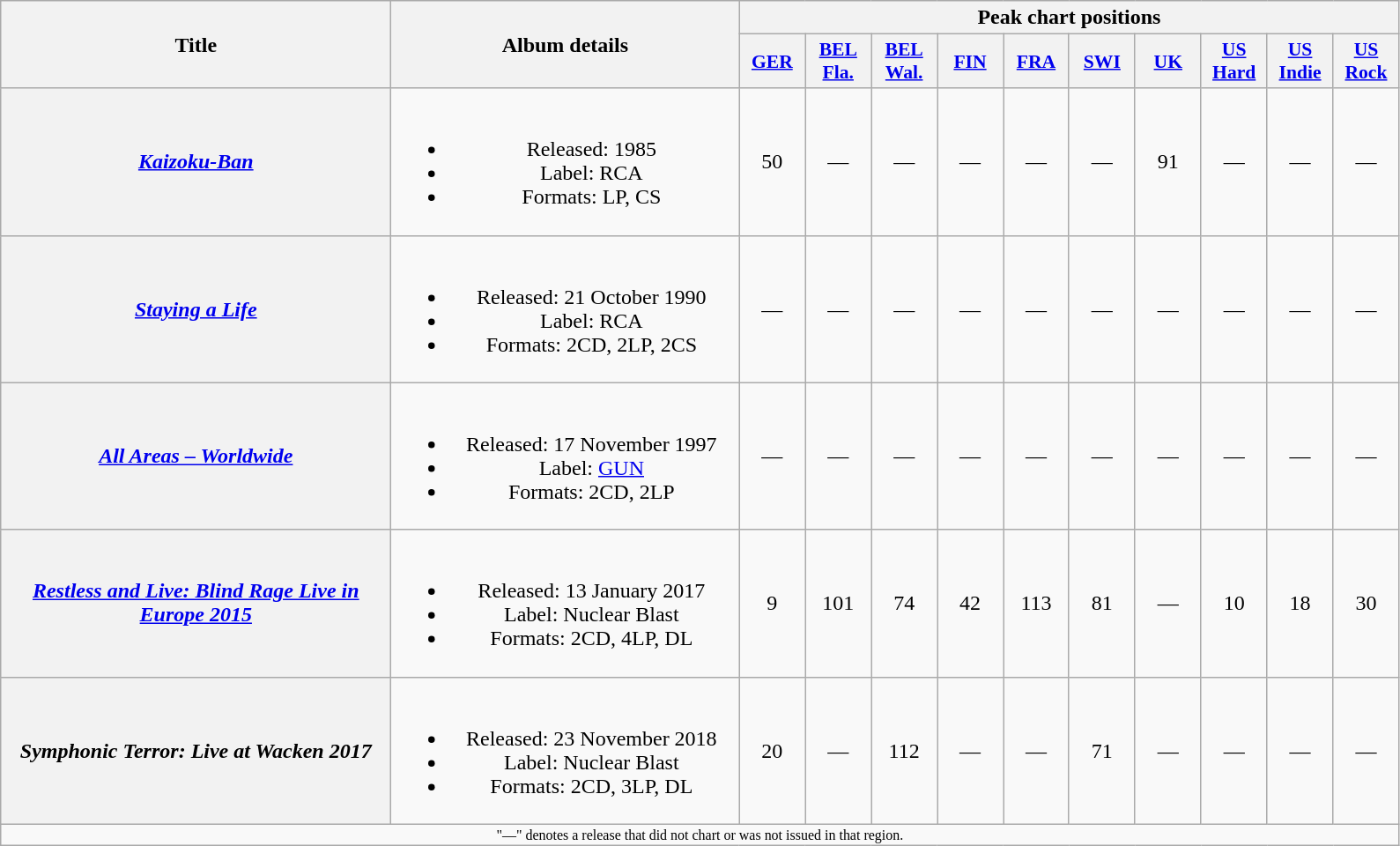<table class="wikitable plainrowheaders" style="text-align:center;">
<tr>
<th scope="col" rowspan="2" style="width:18em;">Title</th>
<th scope="col" rowspan="2" style="width:16em;">Album details</th>
<th scope="col" colspan="10">Peak chart positions</th>
</tr>
<tr>
<th scope="col" style="width:3em;font-size:90%;"><a href='#'>GER</a><br></th>
<th scope="col" style="width:3em;font-size:90%;"><a href='#'>BEL<br>Fla.</a><br></th>
<th scope="col" style="width:3em;font-size:90%;"><a href='#'>BEL<br>Wal.</a><br></th>
<th scope="col" style="width:3em;font-size:90%;"><a href='#'>FIN</a><br></th>
<th scope="col" style="width:3em;font-size:90%;"><a href='#'>FRA</a><br></th>
<th scope="col" style="width:3em;font-size:90%;"><a href='#'>SWI</a><br></th>
<th scope="col" style="width:3em;font-size:90%;"><a href='#'>UK</a><br></th>
<th scope="col" style="width:3em;font-size:90%;"><a href='#'>US<br>Hard</a><br></th>
<th scope="col" style="width:3em;font-size:90%;"><a href='#'>US<br>Indie</a><br></th>
<th scope="col" style="width:3em;font-size:90%;"><a href='#'>US<br>Rock</a><br></th>
</tr>
<tr>
<th scope="row"><em><a href='#'>Kaizoku-Ban</a></em></th>
<td><br><ul><li>Released: 1985</li><li>Label: RCA</li><li>Formats: LP, CS</li></ul></td>
<td>50</td>
<td>—</td>
<td>—</td>
<td>—</td>
<td>—</td>
<td>—</td>
<td>91</td>
<td>—</td>
<td>—</td>
<td>—</td>
</tr>
<tr>
<th scope="row"><em><a href='#'>Staying a Life</a></em></th>
<td><br><ul><li>Released: 21 October 1990</li><li>Label: RCA</li><li>Formats: 2CD, 2LP, 2CS</li></ul></td>
<td>—</td>
<td>—</td>
<td>—</td>
<td>—</td>
<td>—</td>
<td>—</td>
<td>—</td>
<td>—</td>
<td>—</td>
<td>—</td>
</tr>
<tr>
<th scope="row"><em><a href='#'>All Areas – Worldwide</a></em></th>
<td><br><ul><li>Released: 17 November 1997</li><li>Label: <a href='#'>GUN</a></li><li>Formats: 2CD, 2LP</li></ul></td>
<td>—</td>
<td>—</td>
<td>—</td>
<td>—</td>
<td>—</td>
<td>—</td>
<td>—</td>
<td>—</td>
<td>—</td>
<td>—</td>
</tr>
<tr>
<th scope="row"><em><a href='#'>Restless and Live: Blind Rage Live in Europe 2015</a></em></th>
<td><br><ul><li>Released: 13 January 2017</li><li>Label: Nuclear Blast</li><li>Formats: 2CD, 4LP, DL</li></ul></td>
<td>9</td>
<td>101</td>
<td>74</td>
<td>42</td>
<td>113</td>
<td>81</td>
<td>—</td>
<td>10</td>
<td>18</td>
<td>30</td>
</tr>
<tr>
<th scope="row"><em>Symphonic Terror: Live at Wacken 2017</em></th>
<td><br><ul><li>Released: 23 November 2018</li><li>Label: Nuclear Blast</li><li>Formats: 2CD, 3LP, DL</li></ul></td>
<td>20</td>
<td>—</td>
<td>112</td>
<td>—</td>
<td>—</td>
<td>71</td>
<td>—</td>
<td>—</td>
<td>—</td>
<td>—</td>
</tr>
<tr>
<td align="center" colspan="13" style="font-size: 8pt">"—" denotes a release that did not chart or was not issued in that region.</td>
</tr>
</table>
